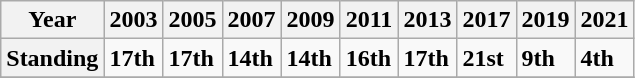<table class="wikitable">
<tr>
<th>Year</th>
<th>2003</th>
<th>2005</th>
<th>2007</th>
<th>2009</th>
<th>2011</th>
<th>2013</th>
<th>2017</th>
<th>2019</th>
<th>2021</th>
</tr>
<tr>
<th>Standing</th>
<td><strong>17th</strong></td>
<td><strong>17th</strong></td>
<td><strong>14th</strong></td>
<td><strong>14th</strong></td>
<td><strong>16th</strong></td>
<td><strong>17th</strong></td>
<td><strong>21st</strong></td>
<td><strong>9th</strong></td>
<td><strong>4th</strong></td>
</tr>
<tr>
</tr>
</table>
